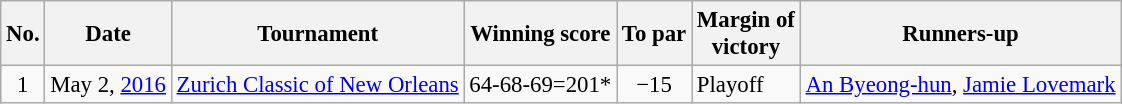<table class="wikitable" style="font-size:95%;">
<tr>
<th>No.</th>
<th>Date</th>
<th>Tournament</th>
<th>Winning score</th>
<th>To par</th>
<th>Margin of<br>victory</th>
<th>Runners-up</th>
</tr>
<tr>
<td align=center>1</td>
<td align=right>May 2, <a href='#'>2016</a></td>
<td><a href='#'>Zurich Classic of New Orleans</a></td>
<td align=right>64-68-69=201*</td>
<td align=center>−15</td>
<td>Playoff</td>
<td> <a href='#'>An Byeong-hun</a>,  <a href='#'>Jamie Lovemark</a></td>
</tr>
</table>
